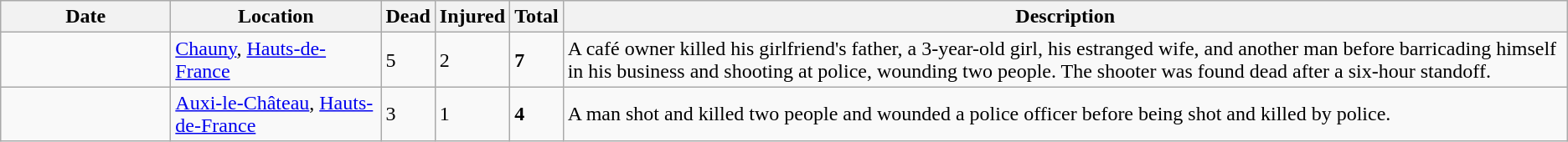<table class="wikitable sortable">
<tr>
<th scope="col" style="width: 8rem;">Date</th>
<th scope="col" style="width: 10rem;">Location</th>
<th data-sort-type=number>Dead</th>
<th data-sort-type=number>Injured</th>
<th data-sort-type=number>Total</th>
<th class=unsortable>Description</th>
</tr>
<tr>
<td></td>
<td><a href='#'>Chauny</a>, <a href='#'>Hauts-de-France</a></td>
<td>5</td>
<td>2</td>
<td><strong>7</strong></td>
<td>A café owner killed his girlfriend's father, a 3-year-old girl, his estranged wife, and another man before barricading himself in his business and shooting at police, wounding two people. The shooter was found dead after a six-hour standoff.</td>
</tr>
<tr>
<td></td>
<td><a href='#'>Auxi-le-Château</a>, <a href='#'>Hauts-de-France</a></td>
<td>3</td>
<td>1</td>
<td><strong>4</strong></td>
<td>A man shot and killed two people and wounded a police officer before being shot and killed by police.</td>
</tr>
</table>
